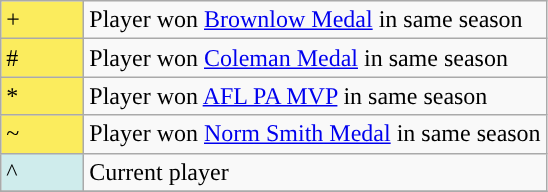<table class="wikitable">
<tr>
<td style="background-color:#FBEC5D; width:3em">+</td>
<td>Player won <a href='#'>Brownlow Medal</a> in same season</td>
</tr>
<tr>
<td style="background-color:#FBEC5D; width:3em">#</td>
<td>Player won <a href='#'>Coleman Medal</a> in same season</td>
</tr>
<tr>
<td style="background-color:#FBEC5D; width:3em">*</td>
<td>Player won <a href='#'>AFL PA MVP</a> in same season</td>
</tr>
<tr>
<td style="background-color:#FBEC5D; width:3em">~</td>
<td>Player won <a href='#'>Norm Smith Medal</a> in same season</td>
</tr>
<tr>
<td style="background-color:#cfecec; width:3em">^</td>
<td>Current player</td>
</tr>
<tr>
</tr>
</table>
